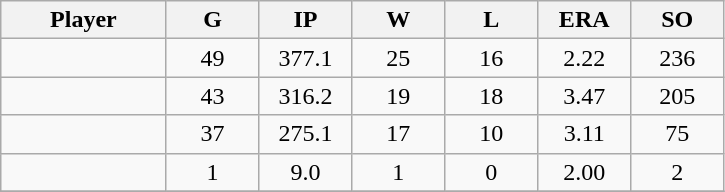<table class="wikitable sortable">
<tr>
<th bgcolor="#DDDDFF" width="16%">Player</th>
<th bgcolor="#DDDDFF" width="9%">G</th>
<th bgcolor="#DDDDFF" width="9%">IP</th>
<th bgcolor="#DDDDFF" width="9%">W</th>
<th bgcolor="#DDDDFF" width="9%">L</th>
<th bgcolor="#DDDDFF" width="9%">ERA</th>
<th bgcolor="#DDDDFF" width="9%">SO</th>
</tr>
<tr align="center">
<td></td>
<td>49</td>
<td>377.1</td>
<td>25</td>
<td>16</td>
<td>2.22</td>
<td>236</td>
</tr>
<tr align="center">
<td></td>
<td>43</td>
<td>316.2</td>
<td>19</td>
<td>18</td>
<td>3.47</td>
<td>205</td>
</tr>
<tr align="center">
<td></td>
<td>37</td>
<td>275.1</td>
<td>17</td>
<td>10</td>
<td>3.11</td>
<td>75</td>
</tr>
<tr align="center">
<td></td>
<td>1</td>
<td>9.0</td>
<td>1</td>
<td>0</td>
<td>2.00</td>
<td>2</td>
</tr>
<tr align="center">
</tr>
</table>
